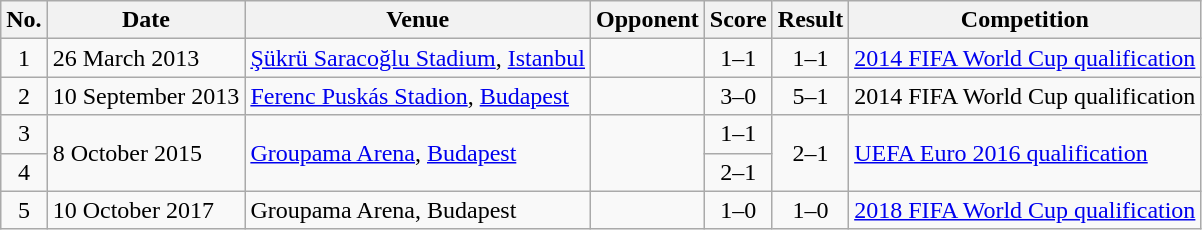<table class="wikitable sortable">
<tr>
<th scope="col">No.</th>
<th scope="col">Date</th>
<th scope="col">Venue</th>
<th scope="col">Opponent</th>
<th scope="col">Score</th>
<th scope="col">Result</th>
<th scope="col">Competition</th>
</tr>
<tr>
<td align="center">1</td>
<td>26 March 2013</td>
<td><a href='#'>Şükrü Saracoğlu Stadium</a>, <a href='#'>Istanbul</a></td>
<td></td>
<td align="center">1–1</td>
<td align="center">1–1</td>
<td><a href='#'>2014 FIFA World Cup qualification</a></td>
</tr>
<tr>
<td align="center">2</td>
<td>10 September 2013</td>
<td><a href='#'>Ferenc Puskás Stadion</a>, <a href='#'>Budapest</a></td>
<td></td>
<td align="center">3–0</td>
<td align="center">5–1</td>
<td>2014 FIFA World Cup qualification</td>
</tr>
<tr>
<td align="center">3</td>
<td rowspan="2">8 October 2015</td>
<td rowspan="2"><a href='#'>Groupama Arena</a>, <a href='#'>Budapest</a></td>
<td rowspan="2"></td>
<td align="center">1–1</td>
<td rowspan="2" align="center">2–1</td>
<td rowspan="2"><a href='#'>UEFA Euro 2016 qualification</a></td>
</tr>
<tr>
<td align="center">4</td>
<td align="center">2–1</td>
</tr>
<tr>
<td align="center">5</td>
<td>10 October 2017</td>
<td>Groupama Arena, Budapest</td>
<td></td>
<td align="center">1–0</td>
<td align="center">1–0</td>
<td><a href='#'>2018 FIFA World Cup qualification</a></td>
</tr>
</table>
